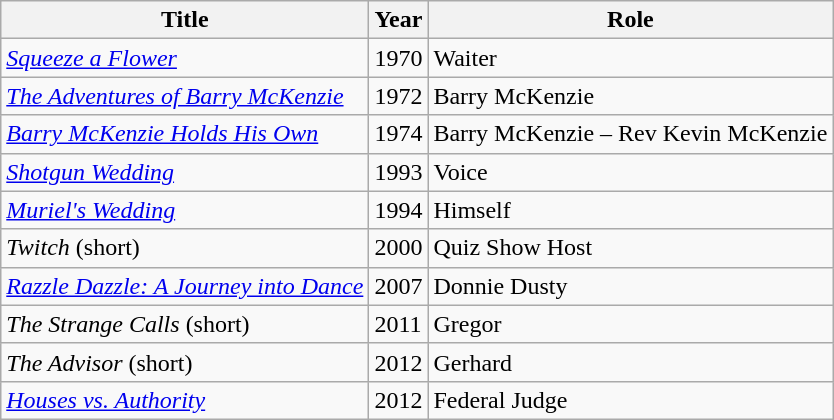<table class="wikitable">
<tr>
<th>Title</th>
<th>Year</th>
<th>Role</th>
</tr>
<tr>
<td><em><a href='#'>Squeeze a Flower</a></em></td>
<td>1970</td>
<td>Waiter</td>
</tr>
<tr>
<td><em><a href='#'>The Adventures of Barry McKenzie</a></em></td>
<td>1972</td>
<td>Barry McKenzie</td>
</tr>
<tr>
<td><em><a href='#'>Barry McKenzie Holds His Own</a></em></td>
<td>1974</td>
<td>Barry McKenzie – Rev Kevin McKenzie</td>
</tr>
<tr>
<td><em><a href='#'>Shotgun Wedding</a></em></td>
<td>1993</td>
<td>Voice</td>
</tr>
<tr>
<td><em><a href='#'>Muriel's Wedding</a></em></td>
<td>1994</td>
<td>Himself</td>
</tr>
<tr>
<td><em>Twitch</em> (short)</td>
<td>2000</td>
<td>Quiz Show Host</td>
</tr>
<tr>
<td><em><a href='#'>Razzle Dazzle: A Journey into Dance</a></em></td>
<td>2007</td>
<td>Donnie Dusty</td>
</tr>
<tr>
<td><em>The Strange Calls</em> (short)</td>
<td>2011</td>
<td>Gregor</td>
</tr>
<tr>
<td><em>The Advisor</em> (short)</td>
<td>2012</td>
<td>Gerhard</td>
</tr>
<tr>
<td><em><a href='#'>Houses vs. Authority</a></em></td>
<td>2012</td>
<td>Federal Judge</td>
</tr>
</table>
